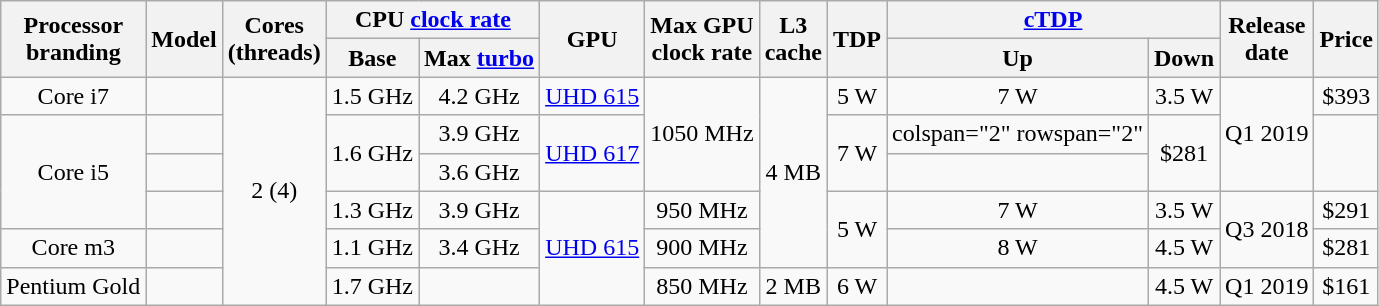<table class="wikitable sortable" style="text-align: center;">
<tr>
<th rowspan="2">Processor<br>branding</th>
<th rowspan="2">Model</th>
<th rowspan="2">Cores<br>(threads)</th>
<th colspan="2">CPU <a href='#'>clock rate</a></th>
<th rowspan="2">GPU</th>
<th rowspan="2">Max GPU<br>clock rate</th>
<th rowspan="2">L3<br>cache</th>
<th rowspan="2">TDP</th>
<th colspan="2"><a href='#'>cTDP</a></th>
<th rowspan="2">Release<br>date</th>
<th rowspan="2">Price</th>
</tr>
<tr>
<th>Base</th>
<th>Max <a href='#'>turbo</a></th>
<th>Up</th>
<th>Down</th>
</tr>
<tr>
<td>Core i7</td>
<td></td>
<td rowspan="6">2 (4)</td>
<td>1.5 GHz</td>
<td>4.2 GHz</td>
<td><a href='#'>UHD 615</a></td>
<td rowspan="3">1050 MHz</td>
<td rowspan="5">4 MB</td>
<td>5 W</td>
<td>7 W</td>
<td>3.5 W</td>
<td rowspan="3">Q1 2019</td>
<td>$393</td>
</tr>
<tr>
<td rowspan="3">Core i5</td>
<td></td>
<td rowspan="2">1.6 GHz</td>
<td>3.9 GHz</td>
<td rowspan="2"><a href='#'>UHD 617</a></td>
<td rowspan="2">7 W</td>
<td>colspan="2" rowspan="2" </td>
<td rowspan="2">$281</td>
</tr>
<tr>
<td></td>
<td>3.6 GHz</td>
</tr>
<tr>
<td></td>
<td>1.3 GHz</td>
<td>3.9 GHz</td>
<td rowspan="3"><a href='#'>UHD 615</a></td>
<td>950 MHz</td>
<td rowspan="2">5 W</td>
<td>7 W</td>
<td>3.5 W</td>
<td rowspan="2">Q3 2018</td>
<td>$291</td>
</tr>
<tr>
<td>Core m3</td>
<td></td>
<td>1.1 GHz</td>
<td>3.4 GHz</td>
<td>900 MHz</td>
<td>8 W</td>
<td>4.5 W</td>
<td>$281</td>
</tr>
<tr>
<td>Pentium Gold</td>
<td></td>
<td>1.7 GHz</td>
<td></td>
<td>850 MHz</td>
<td>2 MB</td>
<td>6 W</td>
<td></td>
<td>4.5 W</td>
<td>Q1 2019</td>
<td>$161</td>
</tr>
</table>
